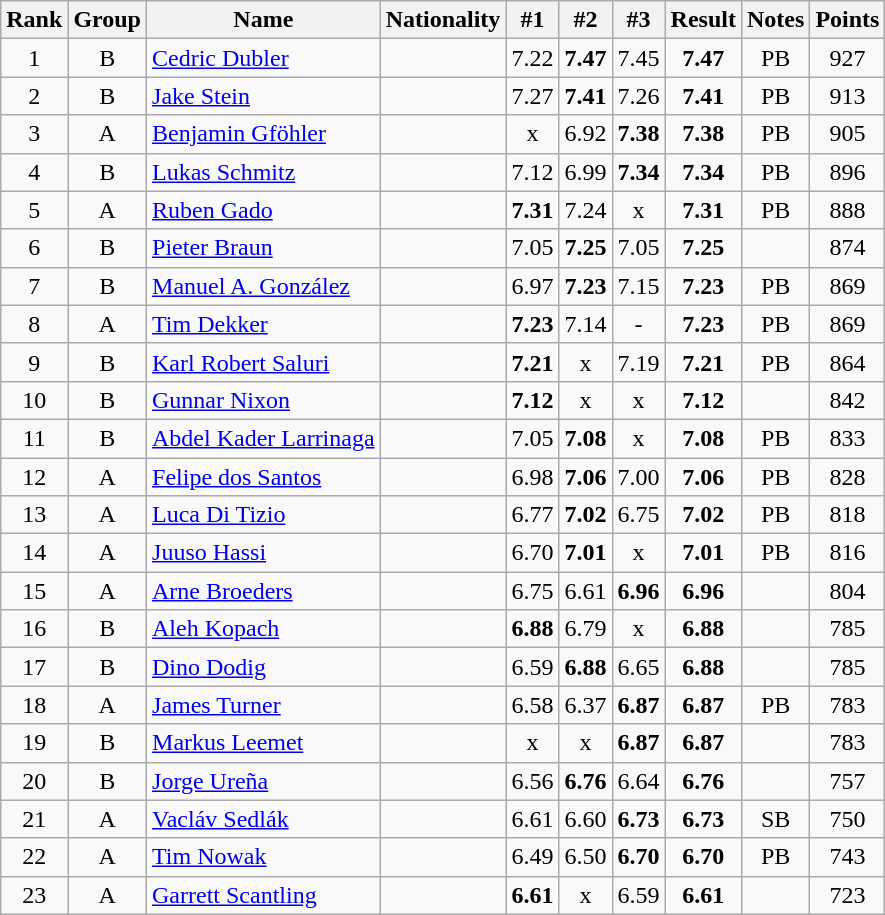<table class="wikitable sortable" style="text-align:center">
<tr>
<th>Rank</th>
<th>Group</th>
<th>Name</th>
<th>Nationality</th>
<th>#1</th>
<th>#2</th>
<th>#3</th>
<th>Result</th>
<th>Notes</th>
<th>Points</th>
</tr>
<tr>
<td>1</td>
<td>B</td>
<td align="left"><a href='#'>Cedric Dubler</a></td>
<td align=left></td>
<td>7.22</td>
<td><strong>7.47</strong></td>
<td>7.45</td>
<td><strong>7.47</strong></td>
<td>PB</td>
<td>927</td>
</tr>
<tr>
<td>2</td>
<td>B</td>
<td align="left"><a href='#'>Jake Stein</a></td>
<td align=left></td>
<td>7.27</td>
<td><strong>7.41</strong></td>
<td>7.26</td>
<td><strong>7.41</strong></td>
<td>PB</td>
<td>913</td>
</tr>
<tr>
<td>3</td>
<td>A</td>
<td align="left"><a href='#'>Benjamin Gföhler</a></td>
<td align=left></td>
<td>x</td>
<td>6.92</td>
<td><strong>7.38</strong></td>
<td><strong>7.38</strong></td>
<td>PB</td>
<td>905</td>
</tr>
<tr>
<td>4</td>
<td>B</td>
<td align="left"><a href='#'>Lukas Schmitz</a></td>
<td align=left></td>
<td>7.12</td>
<td>6.99</td>
<td><strong>7.34</strong></td>
<td><strong>7.34</strong></td>
<td>PB</td>
<td>896</td>
</tr>
<tr>
<td>5</td>
<td>A</td>
<td align="left"><a href='#'>Ruben Gado</a></td>
<td align=left></td>
<td><strong>7.31</strong></td>
<td>7.24</td>
<td>x</td>
<td><strong>7.31</strong></td>
<td>PB</td>
<td>888</td>
</tr>
<tr>
<td>6</td>
<td>B</td>
<td align="left"><a href='#'>Pieter Braun</a></td>
<td align=left></td>
<td>7.05</td>
<td><strong>7.25</strong></td>
<td>7.05</td>
<td><strong>7.25</strong></td>
<td></td>
<td>874</td>
</tr>
<tr>
<td>7</td>
<td>B</td>
<td align="left"><a href='#'>Manuel A. González</a></td>
<td align=left></td>
<td>6.97</td>
<td><strong>7.23</strong></td>
<td>7.15</td>
<td><strong>7.23</strong></td>
<td>PB</td>
<td>869</td>
</tr>
<tr>
<td>8</td>
<td>A</td>
<td align="left"><a href='#'>Tim Dekker</a></td>
<td align=left></td>
<td><strong>7.23</strong></td>
<td>7.14</td>
<td>-</td>
<td><strong>7.23</strong></td>
<td>PB</td>
<td>869</td>
</tr>
<tr>
<td>9</td>
<td>B</td>
<td align="left"><a href='#'>Karl Robert Saluri</a></td>
<td align=left></td>
<td><strong>7.21</strong></td>
<td>x</td>
<td>7.19</td>
<td><strong>7.21</strong></td>
<td>PB</td>
<td>864</td>
</tr>
<tr>
<td>10</td>
<td>B</td>
<td align="left"><a href='#'>Gunnar Nixon</a></td>
<td align=left></td>
<td><strong>7.12</strong></td>
<td>x</td>
<td>x</td>
<td><strong>7.12</strong></td>
<td></td>
<td>842</td>
</tr>
<tr>
<td>11</td>
<td>B</td>
<td align="left"><a href='#'>Abdel Kader Larrinaga</a></td>
<td align=left></td>
<td>7.05</td>
<td><strong>7.08</strong></td>
<td>x</td>
<td><strong>7.08</strong></td>
<td>PB</td>
<td>833</td>
</tr>
<tr>
<td>12</td>
<td>A</td>
<td align="left"><a href='#'>Felipe dos Santos</a></td>
<td align=left></td>
<td>6.98</td>
<td><strong>7.06</strong></td>
<td>7.00</td>
<td><strong>7.06</strong></td>
<td>PB</td>
<td>828</td>
</tr>
<tr>
<td>13</td>
<td>A</td>
<td align="left"><a href='#'>Luca Di Tizio</a></td>
<td align=left></td>
<td>6.77</td>
<td><strong>7.02</strong></td>
<td>6.75</td>
<td><strong>7.02</strong></td>
<td>PB</td>
<td>818</td>
</tr>
<tr>
<td>14</td>
<td>A</td>
<td align="left"><a href='#'>Juuso Hassi</a></td>
<td align=left></td>
<td>6.70</td>
<td><strong>7.01</strong></td>
<td>x</td>
<td><strong>7.01</strong></td>
<td>PB</td>
<td>816</td>
</tr>
<tr>
<td>15</td>
<td>A</td>
<td align="left"><a href='#'>Arne Broeders</a></td>
<td align=left></td>
<td>6.75</td>
<td>6.61</td>
<td><strong>6.96</strong></td>
<td><strong>6.96</strong></td>
<td></td>
<td>804</td>
</tr>
<tr>
<td>16</td>
<td>B</td>
<td align="left"><a href='#'>Aleh Kopach</a></td>
<td align=left></td>
<td><strong>6.88</strong></td>
<td>6.79</td>
<td>x</td>
<td><strong>6.88</strong></td>
<td></td>
<td>785</td>
</tr>
<tr>
<td>17</td>
<td>B</td>
<td align="left"><a href='#'>Dino Dodig</a></td>
<td align=left></td>
<td>6.59</td>
<td><strong>6.88</strong></td>
<td>6.65</td>
<td><strong>6.88</strong></td>
<td></td>
<td>785</td>
</tr>
<tr>
<td>18</td>
<td>A</td>
<td align="left"><a href='#'>James Turner</a></td>
<td align=left></td>
<td>6.58</td>
<td>6.37</td>
<td><strong>6.87</strong></td>
<td><strong>6.87</strong></td>
<td>PB</td>
<td>783</td>
</tr>
<tr>
<td>19</td>
<td>B</td>
<td align="left"><a href='#'>Markus Leemet</a></td>
<td align=left></td>
<td>x</td>
<td>x</td>
<td><strong>6.87</strong></td>
<td><strong>6.87</strong></td>
<td></td>
<td>783</td>
</tr>
<tr>
<td>20</td>
<td>B</td>
<td align="left"><a href='#'>Jorge Ureña</a></td>
<td align=left></td>
<td>6.56</td>
<td><strong>6.76</strong></td>
<td>6.64</td>
<td><strong>6.76</strong></td>
<td></td>
<td>757</td>
</tr>
<tr>
<td>21</td>
<td>A</td>
<td align="left"><a href='#'>Vacláv Sedlák</a></td>
<td align=left></td>
<td>6.61</td>
<td>6.60</td>
<td><strong>6.73</strong></td>
<td><strong>6.73</strong></td>
<td>SB</td>
<td>750</td>
</tr>
<tr>
<td>22</td>
<td>A</td>
<td align="left"><a href='#'>Tim Nowak</a></td>
<td align=left></td>
<td>6.49</td>
<td>6.50</td>
<td><strong>6.70</strong></td>
<td><strong>6.70</strong></td>
<td>PB</td>
<td>743</td>
</tr>
<tr>
<td>23</td>
<td>A</td>
<td align="left"><a href='#'>Garrett Scantling</a></td>
<td align=left></td>
<td><strong>6.61</strong></td>
<td>x</td>
<td>6.59</td>
<td><strong>6.61</strong></td>
<td></td>
<td>723</td>
</tr>
</table>
